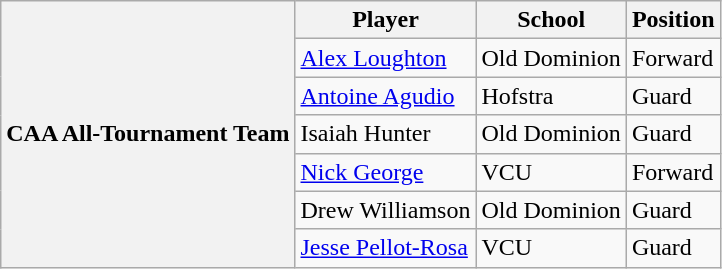<table class="wikitable" border="1">
<tr>
<th rowspan=7 valign=middle>CAA All-Tournament Team</th>
<th>Player</th>
<th>School</th>
<th>Position</th>
</tr>
<tr>
<td><a href='#'>Alex Loughton</a></td>
<td>Old Dominion</td>
<td>Forward</td>
</tr>
<tr>
<td><a href='#'>Antoine Agudio</a></td>
<td>Hofstra</td>
<td>Guard</td>
</tr>
<tr>
<td>Isaiah Hunter</td>
<td>Old Dominion</td>
<td>Guard</td>
</tr>
<tr>
<td><a href='#'>Nick George</a></td>
<td>VCU</td>
<td>Forward</td>
</tr>
<tr>
<td>Drew Williamson</td>
<td>Old Dominion</td>
<td>Guard</td>
</tr>
<tr>
<td><a href='#'>Jesse Pellot-Rosa</a></td>
<td>VCU</td>
<td>Guard</td>
</tr>
</table>
